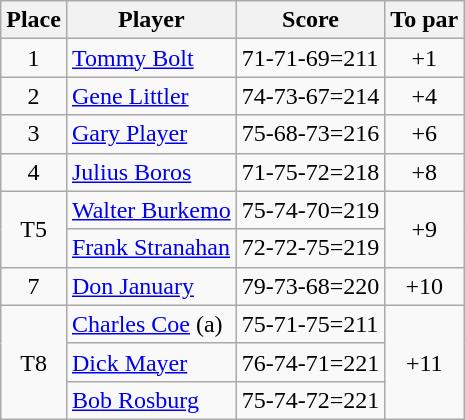<table class=wikitable>
<tr>
<th>Place</th>
<th>Player</th>
<th>Score</th>
<th>To par</th>
</tr>
<tr>
<td align=center>1</td>
<td> <a href='#'>Tommy Bolt</a></td>
<td>71-71-69=211</td>
<td align=center>+1</td>
</tr>
<tr>
<td align=center>2</td>
<td> <a href='#'>Gene Littler</a></td>
<td>74-73-67=214</td>
<td align=center>+4</td>
</tr>
<tr>
<td align=center>3</td>
<td> <a href='#'>Gary Player</a></td>
<td>75-68-73=216</td>
<td align=center>+6</td>
</tr>
<tr>
<td align=center>4</td>
<td> <a href='#'>Julius Boros</a></td>
<td>71-75-72=218</td>
<td align=center>+8</td>
</tr>
<tr>
<td rowspan=2 align=center>T5</td>
<td> <a href='#'>Walter Burkemo</a></td>
<td>75-74-70=219</td>
<td rowspan=2 align=center>+9</td>
</tr>
<tr>
<td> <a href='#'>Frank Stranahan</a></td>
<td>72-72-75=219</td>
</tr>
<tr>
<td align=center>7</td>
<td> <a href='#'>Don January</a></td>
<td>79-73-68=220</td>
<td align=center>+10</td>
</tr>
<tr>
<td rowspan=3 align=center>T8</td>
<td> <a href='#'>Charles Coe</a> (a)</td>
<td>75-71-75=211</td>
<td rowspan=3 align=center>+11</td>
</tr>
<tr>
<td> <a href='#'>Dick Mayer</a></td>
<td>76-74-71=221</td>
</tr>
<tr>
<td> <a href='#'>Bob Rosburg</a></td>
<td>75-74-72=221</td>
</tr>
</table>
